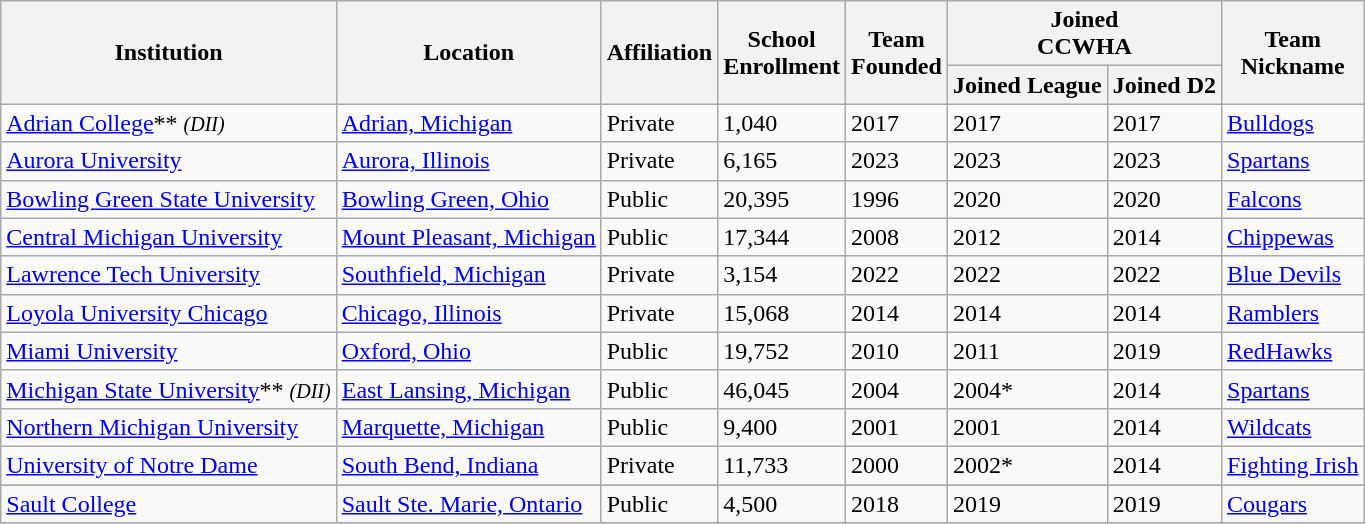<table class="wikitable">
<tr>
<th rowspan="2">Institution</th>
<th rowspan="2">Location</th>
<th rowspan="2">Affiliation</th>
<th rowspan="2">School<br>Enrollment</th>
<th rowspan="2">Team<br>Founded</th>
<th colspan="2">Joined<br>CCWHA</th>
<th rowspan="2">Team<br>Nickname</th>
</tr>
<tr>
<th>Joined League</th>
<th>Joined D2</th>
</tr>
<tr>
<td><a href='#'>Adrian College</a>** <small><em>(DII)</em></small></td>
<td><a href='#'>Adrian, Michigan</a></td>
<td>Private</td>
<td>1,040</td>
<td>2017</td>
<td>2017</td>
<td>2017</td>
<td><a href='#'>Bulldogs</a></td>
</tr>
<tr>
<td><a href='#'>Aurora University</a></td>
<td><a href='#'>Aurora, Illinois</a></td>
<td>Private</td>
<td>6,165</td>
<td>2023</td>
<td>2023</td>
<td>2023</td>
<td><a href='#'>Spartans</a></td>
</tr>
<tr>
<td><a href='#'>Bowling Green State University</a></td>
<td><a href='#'>Bowling Green, Ohio</a></td>
<td>Public</td>
<td>20,395</td>
<td>1996</td>
<td>2020</td>
<td>2020</td>
<td><a href='#'>Falcons</a></td>
</tr>
<tr>
<td><a href='#'>Central Michigan University</a></td>
<td><a href='#'>Mount Pleasant, Michigan</a></td>
<td>Public</td>
<td>17,344</td>
<td>2008</td>
<td>2012</td>
<td>2014</td>
<td><a href='#'>Chippewas</a></td>
</tr>
<tr>
<td><a href='#'>Lawrence Tech University</a></td>
<td><a href='#'>Southfield, Michigan</a></td>
<td>Private</td>
<td>3,154</td>
<td>2022</td>
<td>2022</td>
<td>2022</td>
<td><a href='#'>Blue Devils</a></td>
</tr>
<tr>
<td><a href='#'>Loyola University Chicago</a></td>
<td><a href='#'>Chicago, Illinois</a></td>
<td>Private</td>
<td>15,068</td>
<td>2014</td>
<td>2014</td>
<td>2014</td>
<td><a href='#'>Ramblers</a></td>
</tr>
<tr>
<td><a href='#'>Miami University</a></td>
<td><a href='#'>Oxford, Ohio</a></td>
<td>Public</td>
<td>19,752</td>
<td>2010</td>
<td>2011</td>
<td>2019</td>
<td><a href='#'>RedHawks</a></td>
</tr>
<tr>
<td><a href='#'>Michigan State University</a>** <small><em>(DII)</em></small></td>
<td><a href='#'>East Lansing, Michigan</a></td>
<td>Public</td>
<td>46,045</td>
<td>2004</td>
<td>2004*</td>
<td>2014</td>
<td><a href='#'>Spartans</a></td>
</tr>
<tr>
<td><a href='#'>Northern Michigan University</a></td>
<td><a href='#'>Marquette, Michigan</a></td>
<td>Public</td>
<td>9,400</td>
<td>2001</td>
<td>2001</td>
<td>2014</td>
<td><a href='#'>Wildcats</a></td>
</tr>
<tr>
<td><a href='#'>University of Notre Dame</a></td>
<td><a href='#'>South Bend, Indiana</a></td>
<td>Private</td>
<td>11,733</td>
<td>2000</td>
<td>2002*</td>
<td>2014</td>
<td><a href='#'>Fighting Irish</a></td>
</tr>
<tr>
</tr>
<tr>
<td><a href='#'>Sault College</a></td>
<td><a href='#'>Sault Ste. Marie, Ontario</a></td>
<td>Public</td>
<td>4,500</td>
<td>2018</td>
<td>2019</td>
<td>2019</td>
<td><a href='#'>Cougars</a></td>
</tr>
<tr>
</tr>
</table>
